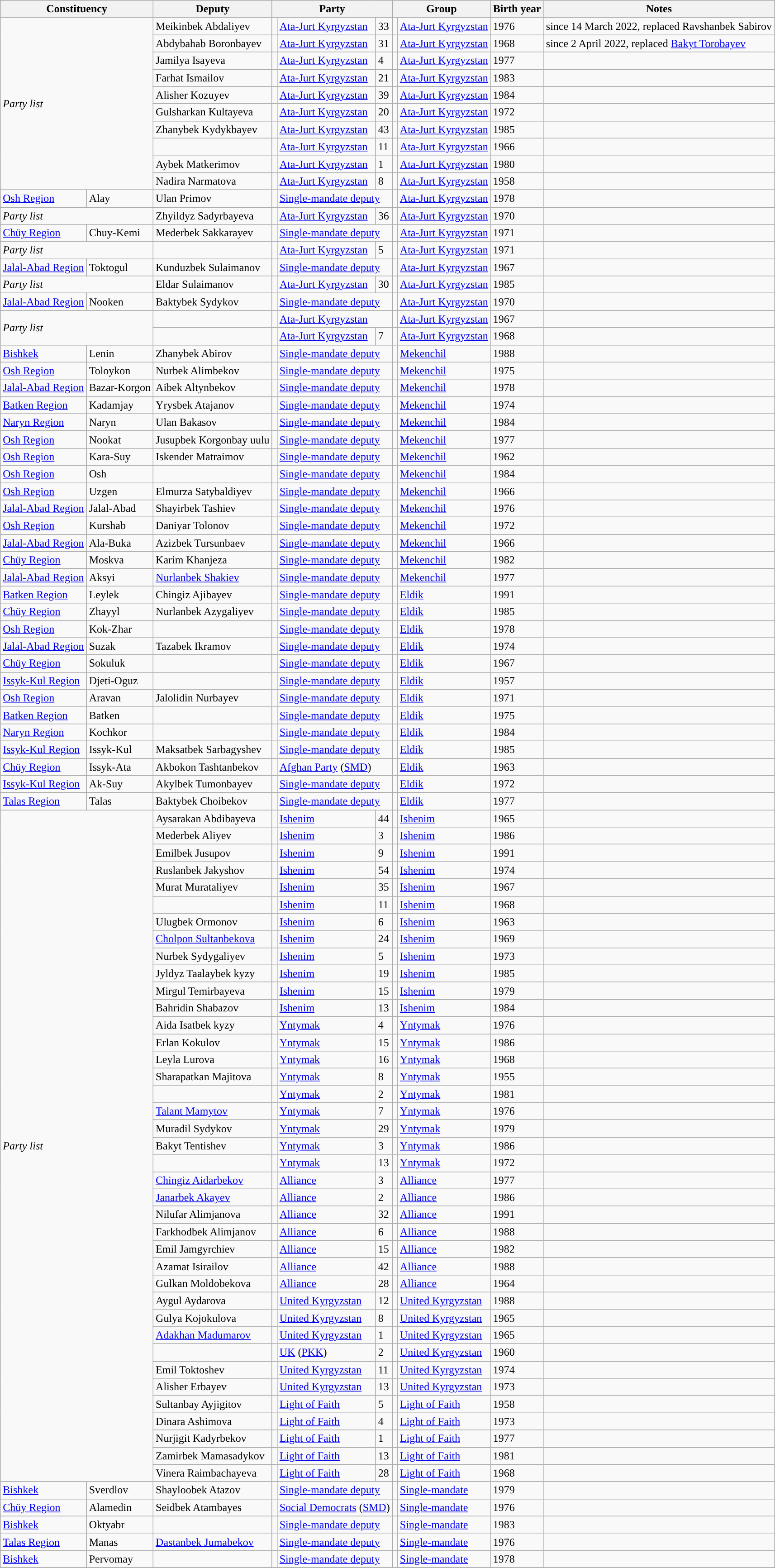<table class="wikitable sortable" style="text-align:left">
<tr>
<th colspan="2">Constituency</th>
<th>Deputy</th>
<th colspan="3">Party</th>
<th colspan="2">Group</th>
<th>Birth year</th>
<th>Notes</th>
</tr>
<tr>
<td colspan="2" rowspan="10"><em>Party list</em></td>
<td>Meikinbek Abdaliyev</td>
<td style="background: "></td>
<td><a href='#'>Ata-Jurt Kyrgyzstan</a></td>
<td>33</td>
<td style="background: "></td>
<td><a href='#'>Ata-Jurt Kyrgyzstan</a></td>
<td>1976</td>
<td>since 14 March 2022, replaced Ravshanbek Sabirov</td>
</tr>
<tr>
<td>Abdybahab Boronbayev</td>
<td style="background: "></td>
<td><a href='#'>Ata-Jurt Kyrgyzstan</a></td>
<td>31</td>
<td style="background: "></td>
<td><a href='#'>Ata-Jurt Kyrgyzstan</a></td>
<td>1968</td>
<td>since 2 April 2022, replaced <a href='#'>Bakyt Torobayev</a></td>
</tr>
<tr>
<td>Jamilya Isayeva</td>
<td style="background: "></td>
<td><a href='#'>Ata-Jurt Kyrgyzstan</a></td>
<td>4</td>
<td style="background: "></td>
<td><a href='#'>Ata-Jurt Kyrgyzstan</a></td>
<td>1977</td>
<td></td>
</tr>
<tr>
<td>Farhat Ismailov</td>
<td style="background: "></td>
<td><a href='#'>Ata-Jurt Kyrgyzstan</a></td>
<td>21</td>
<td style="background: "></td>
<td><a href='#'>Ata-Jurt Kyrgyzstan</a></td>
<td>1983</td>
<td></td>
</tr>
<tr>
<td>Alisher Kozuyev</td>
<td style="background: "></td>
<td><a href='#'>Ata-Jurt Kyrgyzstan</a></td>
<td>39</td>
<td style="background: "></td>
<td><a href='#'>Ata-Jurt Kyrgyzstan</a></td>
<td>1984</td>
<td></td>
</tr>
<tr>
<td>Gulsharkan Kultayeva</td>
<td style="background: "></td>
<td><a href='#'>Ata-Jurt Kyrgyzstan</a></td>
<td>20</td>
<td style="background: "></td>
<td><a href='#'>Ata-Jurt Kyrgyzstan</a></td>
<td>1972</td>
<td></td>
</tr>
<tr>
<td>Zhanybek Kydykbayev</td>
<td style="background: "></td>
<td><a href='#'>Ata-Jurt Kyrgyzstan</a></td>
<td>43</td>
<td style="background: "></td>
<td><a href='#'>Ata-Jurt Kyrgyzstan</a></td>
<td>1985</td>
<td></td>
</tr>
<tr>
<td></td>
<td style="background: "></td>
<td><a href='#'>Ata-Jurt Kyrgyzstan</a></td>
<td>11</td>
<td style="background: "></td>
<td><a href='#'>Ata-Jurt Kyrgyzstan</a></td>
<td>1966</td>
<td></td>
</tr>
<tr>
<td>Aybek Matkerimov</td>
<td style="background: "></td>
<td><a href='#'>Ata-Jurt Kyrgyzstan</a></td>
<td>1</td>
<td style="background: "></td>
<td><a href='#'>Ata-Jurt Kyrgyzstan</a></td>
<td>1980</td>
<td></td>
</tr>
<tr>
<td>Nadira Narmatova</td>
<td style="background: "></td>
<td><a href='#'>Ata-Jurt Kyrgyzstan</a></td>
<td>8</td>
<td style="background: "></td>
<td><a href='#'>Ata-Jurt Kyrgyzstan</a></td>
<td>1958</td>
<td></td>
</tr>
<tr>
<td><a href='#'>Osh Region</a></td>
<td>Alay</td>
<td>Ulan Primov</td>
<td style="background: "></td>
<td colspan="2"><a href='#'>Single-mandate deputy</a></td>
<td style="background: "></td>
<td><a href='#'>Ata-Jurt Kyrgyzstan</a></td>
<td>1978</td>
<td></td>
</tr>
<tr>
<td colspan="2"><em>Party list</em></td>
<td>Zhyildyz Sadyrbayeva</td>
<td style="background: "></td>
<td><a href='#'>Ata-Jurt Kyrgyzstan</a></td>
<td>36</td>
<td style="background: "></td>
<td><a href='#'>Ata-Jurt Kyrgyzstan</a></td>
<td>1970</td>
<td></td>
</tr>
<tr>
<td><a href='#'>Chüy Region</a></td>
<td>Chuy-Kemi</td>
<td>Mederbek Sakkarayev</td>
<td style="background: "></td>
<td colspan="2"><a href='#'>Single-mandate deputy</a></td>
<td style="background: "></td>
<td><a href='#'>Ata-Jurt Kyrgyzstan</a></td>
<td>1971</td>
<td></td>
</tr>
<tr>
<td colspan="2"><em>Party list</em></td>
<td></td>
<td style="background: "></td>
<td><a href='#'>Ata-Jurt Kyrgyzstan</a></td>
<td>5</td>
<td style="background: "></td>
<td><a href='#'>Ata-Jurt Kyrgyzstan</a></td>
<td>1971</td>
<td></td>
</tr>
<tr>
<td><a href='#'>Jalal-Abad Region</a></td>
<td>Toktogul</td>
<td>Kunduzbek Sulaimanov</td>
<td style="background: "></td>
<td colspan="2"><a href='#'>Single-mandate deputy</a></td>
<td style="background: "></td>
<td><a href='#'>Ata-Jurt Kyrgyzstan</a></td>
<td>1967</td>
<td></td>
</tr>
<tr>
<td colspan="2"><em>Party list</em></td>
<td>Eldar Sulaimanov</td>
<td style="background: "></td>
<td><a href='#'>Ata-Jurt Kyrgyzstan</a></td>
<td>30</td>
<td style="background: "></td>
<td><a href='#'>Ata-Jurt Kyrgyzstan</a></td>
<td>1985</td>
<td></td>
</tr>
<tr>
<td><a href='#'>Jalal-Abad Region</a></td>
<td>Nooken</td>
<td>Baktybek Sydykov</td>
<td style="background: "></td>
<td colspan="2"><a href='#'>Single-mandate deputy</a></td>
<td style="background: "></td>
<td><a href='#'>Ata-Jurt Kyrgyzstan</a></td>
<td>1970</td>
<td></td>
</tr>
<tr>
<td colspan="2" rowspan="2"><em>Party list</em></td>
<td></td>
<td style="background: "></td>
<td colspan="2"><a href='#'>Ata-Jurt Kyrgyzstan</a></td>
<td style="background: "></td>
<td><a href='#'>Ata-Jurt Kyrgyzstan</a></td>
<td>1967</td>
<td></td>
</tr>
<tr>
<td></td>
<td style="background: "></td>
<td><a href='#'>Ata-Jurt Kyrgyzstan</a></td>
<td>7</td>
<td style="background: "></td>
<td><a href='#'>Ata-Jurt Kyrgyzstan</a></td>
<td>1968</td>
<td></td>
</tr>
<tr>
<td><a href='#'>Bishkek</a></td>
<td>Lenin</td>
<td>Zhanybek Abirov</td>
<td style="background: "></td>
<td colspan="2"><a href='#'>Single-mandate deputy</a></td>
<td style="background: "></td>
<td><a href='#'>Mekenchil</a></td>
<td>1988</td>
<td></td>
</tr>
<tr>
<td><a href='#'>Osh Region</a></td>
<td>Toloykon</td>
<td>Nurbek Alimbekov</td>
<td style="background: "></td>
<td colspan="2"><a href='#'>Single-mandate deputy</a></td>
<td style="background: "></td>
<td><a href='#'>Mekenchil</a></td>
<td>1975</td>
<td></td>
</tr>
<tr>
<td><a href='#'>Jalal-Abad Region</a></td>
<td>Bazar-Korgon</td>
<td>Aibek Altynbekov</td>
<td style="background: "></td>
<td colspan="2"><a href='#'>Single-mandate deputy</a></td>
<td style="background: "></td>
<td><a href='#'>Mekenchil</a></td>
<td>1978</td>
<td></td>
</tr>
<tr>
<td><a href='#'>Batken Region</a></td>
<td>Kadamjay</td>
<td>Yrysbek Atajanov</td>
<td style="background: "></td>
<td colspan="2"><a href='#'>Single-mandate deputy</a></td>
<td style="background: "></td>
<td><a href='#'>Mekenchil</a></td>
<td>1974</td>
<td></td>
</tr>
<tr>
<td><a href='#'>Naryn Region</a></td>
<td>Naryn</td>
<td>Ulan Bakasov</td>
<td style="background: "></td>
<td colspan="2"><a href='#'>Single-mandate deputy</a></td>
<td style="background: "></td>
<td><a href='#'>Mekenchil</a></td>
<td>1984</td>
<td></td>
</tr>
<tr>
<td><a href='#'>Osh Region</a></td>
<td>Nookat</td>
<td>Jusupbek Korgonbay uulu</td>
<td style="background: "></td>
<td colspan="2"><a href='#'>Single-mandate deputy</a></td>
<td style="background: "></td>
<td><a href='#'>Mekenchil</a></td>
<td>1977</td>
<td></td>
</tr>
<tr>
<td><a href='#'>Osh Region</a></td>
<td>Kara-Suy</td>
<td>Iskender Matraimov</td>
<td style="background: "></td>
<td colspan="2"><a href='#'>Single-mandate deputy</a></td>
<td style="background: "></td>
<td><a href='#'>Mekenchil</a></td>
<td>1962</td>
<td></td>
</tr>
<tr>
<td><a href='#'>Osh Region</a></td>
<td>Osh</td>
<td></td>
<td style="background: "></td>
<td colspan="2"><a href='#'>Single-mandate deputy</a></td>
<td style="background: "></td>
<td><a href='#'>Mekenchil</a></td>
<td>1984</td>
<td></td>
</tr>
<tr>
<td><a href='#'>Osh Region</a></td>
<td>Uzgen</td>
<td>Elmurza Satybaldiyev</td>
<td style="background: "></td>
<td colspan="2"><a href='#'>Single-mandate deputy</a></td>
<td style="background: "></td>
<td><a href='#'>Mekenchil</a></td>
<td>1966</td>
<td></td>
</tr>
<tr>
<td><a href='#'>Jalal-Abad Region</a></td>
<td>Jalal-Abad</td>
<td>Shayirbek Tashiev</td>
<td style="background: "></td>
<td colspan="2"><a href='#'>Single-mandate deputy</a></td>
<td style="background: "></td>
<td><a href='#'>Mekenchil</a></td>
<td>1976</td>
<td></td>
</tr>
<tr>
<td><a href='#'>Osh Region</a></td>
<td>Kurshab</td>
<td>Daniyar Tolonov</td>
<td style="background: "></td>
<td colspan="2"><a href='#'>Single-mandate deputy</a></td>
<td style="background: "></td>
<td><a href='#'>Mekenchil</a></td>
<td>1972</td>
<td></td>
</tr>
<tr>
<td><a href='#'>Jalal-Abad Region</a></td>
<td>Ala-Buka</td>
<td>Azizbek Tursunbaev</td>
<td style="background: "></td>
<td colspan="2"><a href='#'>Single-mandate deputy</a></td>
<td style="background: "></td>
<td><a href='#'>Mekenchil</a></td>
<td>1966</td>
<td></td>
</tr>
<tr>
<td><a href='#'>Chüy Region</a></td>
<td>Moskva</td>
<td>Karim Khanjeza</td>
<td style="background: "></td>
<td colspan="2"><a href='#'>Single-mandate deputy</a></td>
<td style="background: "></td>
<td><a href='#'>Mekenchil</a></td>
<td>1982</td>
<td></td>
</tr>
<tr>
<td><a href='#'>Jalal-Abad Region</a></td>
<td>Aksyi</td>
<td><a href='#'>Nurlanbek Shakiev</a></td>
<td style="background: "></td>
<td colspan="2"><a href='#'>Single-mandate deputy</a></td>
<td style="background: "></td>
<td><a href='#'>Mekenchil</a></td>
<td>1977</td>
<td></td>
</tr>
<tr>
<td><a href='#'>Batken Region</a></td>
<td>Leylek</td>
<td>Chingiz Ajibayev</td>
<td style="background: "></td>
<td colspan="2"><a href='#'>Single-mandate deputy</a></td>
<td style="background: "></td>
<td><a href='#'>Eldik</a></td>
<td>1991</td>
<td></td>
</tr>
<tr>
<td><a href='#'>Chüy Region</a></td>
<td>Zhayyl</td>
<td>Nurlanbek Azygaliyev</td>
<td style="background: "></td>
<td colspan="2"><a href='#'>Single-mandate deputy</a></td>
<td style="background: "></td>
<td><a href='#'>Eldik</a></td>
<td>1985</td>
<td></td>
</tr>
<tr>
<td><a href='#'>Osh Region</a></td>
<td>Kok-Zhar</td>
<td></td>
<td style="background: "></td>
<td colspan="2"><a href='#'>Single-mandate deputy</a></td>
<td style="background: "></td>
<td><a href='#'>Eldik</a></td>
<td>1978</td>
<td></td>
</tr>
<tr>
<td><a href='#'>Jalal-Abad Region</a></td>
<td>Suzak</td>
<td>Tazabek Ikramov</td>
<td style="background: "></td>
<td colspan="2"><a href='#'>Single-mandate deputy</a></td>
<td style="background: "></td>
<td><a href='#'>Eldik</a></td>
<td>1974</td>
<td></td>
</tr>
<tr>
<td><a href='#'>Chüy Region</a></td>
<td>Sokuluk</td>
<td></td>
<td style="background: "></td>
<td colspan="2"><a href='#'>Single-mandate deputy</a></td>
<td style="background: "></td>
<td><a href='#'>Eldik</a></td>
<td>1967</td>
<td></td>
</tr>
<tr>
<td><a href='#'>Issyk-Kul Region</a></td>
<td>Djeti-Oguz</td>
<td></td>
<td style="background: "></td>
<td colspan="2"><a href='#'>Single-mandate deputy</a></td>
<td style="background: "></td>
<td><a href='#'>Eldik</a></td>
<td>1957</td>
<td></td>
</tr>
<tr>
<td><a href='#'>Osh Region</a></td>
<td>Aravan</td>
<td>Jalolidin Nurbayev</td>
<td style="background: "></td>
<td colspan="2"><a href='#'>Single-mandate deputy</a></td>
<td style="background: "></td>
<td><a href='#'>Eldik</a></td>
<td>1971</td>
<td></td>
</tr>
<tr>
<td><a href='#'>Batken Region</a></td>
<td>Batken</td>
<td></td>
<td style="background: "></td>
<td colspan="2"><a href='#'>Single-mandate deputy</a></td>
<td style="background: "></td>
<td><a href='#'>Eldik</a></td>
<td>1975</td>
<td></td>
</tr>
<tr>
<td><a href='#'>Naryn Region</a></td>
<td>Kochkor</td>
<td></td>
<td style="background: "></td>
<td colspan="2"><a href='#'>Single-mandate deputy</a></td>
<td style="background: "></td>
<td><a href='#'>Eldik</a></td>
<td>1984</td>
<td></td>
</tr>
<tr>
<td><a href='#'>Issyk-Kul Region</a></td>
<td>Issyk-Kul</td>
<td>Maksatbek Sarbagyshev</td>
<td style="background: "></td>
<td colspan="2"><a href='#'>Single-mandate deputy</a></td>
<td style="background: "></td>
<td><a href='#'>Eldik</a></td>
<td>1985</td>
<td></td>
</tr>
<tr>
<td><a href='#'>Chüy Region</a></td>
<td>Issyk-Ata</td>
<td>Akbokon Tashtanbekov</td>
<td style="background: "></td>
<td colspan="2"><a href='#'>Afghan Party</a> (<a href='#'>SMD</a>)</td>
<td style="background: "></td>
<td><a href='#'>Eldik</a></td>
<td>1963</td>
<td></td>
</tr>
<tr>
<td><a href='#'>Issyk-Kul Region</a></td>
<td>Ak-Suy</td>
<td>Akylbek Tumonbayev</td>
<td style="background: "></td>
<td colspan="2"><a href='#'>Single-mandate deputy</a></td>
<td style="background: "></td>
<td><a href='#'>Eldik</a></td>
<td>1972</td>
<td></td>
</tr>
<tr>
<td><a href='#'>Talas Region</a></td>
<td>Talas</td>
<td>Baktybek Choibekov</td>
<td style="background: "></td>
<td colspan="2"><a href='#'>Single-mandate deputy</a></td>
<td style="background: "></td>
<td><a href='#'>Eldik</a></td>
<td>1977</td>
<td></td>
</tr>
<tr>
<td colspan="2" rowspan="39"><em>Party list</em></td>
<td>Aysarakan Abdibayeva</td>
<td style="background: "></td>
<td><a href='#'>Ishenim</a></td>
<td>44</td>
<td style="background: "></td>
<td><a href='#'>Ishenim</a></td>
<td>1965</td>
<td></td>
</tr>
<tr>
<td>Mederbek Aliyev</td>
<td style="background: "></td>
<td><a href='#'>Ishenim</a></td>
<td>3</td>
<td style="background: "></td>
<td><a href='#'>Ishenim</a></td>
<td>1986</td>
<td></td>
</tr>
<tr>
<td>Emilbek Jusupov</td>
<td style="background: "></td>
<td><a href='#'>Ishenim</a></td>
<td>9</td>
<td style="background: "></td>
<td><a href='#'>Ishenim</a></td>
<td>1991</td>
<td></td>
</tr>
<tr>
<td>Ruslanbek Jakyshov</td>
<td style="background: "></td>
<td><a href='#'>Ishenim</a></td>
<td>54</td>
<td style="background: "></td>
<td><a href='#'>Ishenim</a></td>
<td>1974</td>
<td></td>
</tr>
<tr>
<td>Murat Murataliyev</td>
<td style="background: "></td>
<td><a href='#'>Ishenim</a></td>
<td>35</td>
<td style="background: "></td>
<td><a href='#'>Ishenim</a></td>
<td>1967</td>
<td></td>
</tr>
<tr>
<td></td>
<td style="background: "></td>
<td><a href='#'>Ishenim</a></td>
<td>11</td>
<td style="background: "></td>
<td><a href='#'>Ishenim</a></td>
<td>1968</td>
<td></td>
</tr>
<tr>
<td>Ulugbek Ormonov</td>
<td style="background: "></td>
<td><a href='#'>Ishenim</a></td>
<td>6</td>
<td style="background: "></td>
<td><a href='#'>Ishenim</a></td>
<td>1963</td>
<td></td>
</tr>
<tr>
<td><a href='#'>Cholpon Sultanbekova</a></td>
<td style="background: "></td>
<td><a href='#'>Ishenim</a></td>
<td>24</td>
<td style="background: "></td>
<td><a href='#'>Ishenim</a></td>
<td>1969</td>
<td></td>
</tr>
<tr>
<td>Nurbek Sydygaliyev</td>
<td style="background: "></td>
<td><a href='#'>Ishenim</a></td>
<td>5</td>
<td style="background: "></td>
<td><a href='#'>Ishenim</a></td>
<td>1973</td>
<td></td>
</tr>
<tr>
<td>Jyldyz Taalaybek kyzy</td>
<td style="background: "></td>
<td><a href='#'>Ishenim</a></td>
<td>19</td>
<td style="background: "></td>
<td><a href='#'>Ishenim</a></td>
<td>1985</td>
<td></td>
</tr>
<tr>
<td>Mirgul Temirbayeva</td>
<td style="background: "></td>
<td><a href='#'>Ishenim</a></td>
<td>15</td>
<td style="background: "></td>
<td><a href='#'>Ishenim</a></td>
<td>1979</td>
<td></td>
</tr>
<tr>
<td>Bahridin Shabazov</td>
<td style="background: "></td>
<td><a href='#'>Ishenim</a></td>
<td>13</td>
<td style="background: "></td>
<td><a href='#'>Ishenim</a></td>
<td>1984</td>
<td></td>
</tr>
<tr>
<td>Aida Isatbek kyzy</td>
<td style="background: "></td>
<td><a href='#'>Yntymak</a></td>
<td>4</td>
<td style="background: "></td>
<td><a href='#'>Yntymak</a></td>
<td>1976</td>
<td></td>
</tr>
<tr>
<td>Erlan Kokulov</td>
<td style="background: "></td>
<td><a href='#'>Yntymak</a></td>
<td>15</td>
<td style="background: "></td>
<td><a href='#'>Yntymak</a></td>
<td>1986</td>
<td></td>
</tr>
<tr>
<td>Leyla Lurova</td>
<td style="background: "></td>
<td><a href='#'>Yntymak</a></td>
<td>16</td>
<td style="background: "></td>
<td><a href='#'>Yntymak</a></td>
<td>1968</td>
<td></td>
</tr>
<tr>
<td>Sharapatkan Majitova</td>
<td style="background: "></td>
<td><a href='#'>Yntymak</a></td>
<td>8</td>
<td style="background: "></td>
<td><a href='#'>Yntymak</a></td>
<td>1955</td>
<td></td>
</tr>
<tr>
<td></td>
<td style="background: "></td>
<td><a href='#'>Yntymak</a></td>
<td>2</td>
<td style="background: "></td>
<td><a href='#'>Yntymak</a></td>
<td>1981</td>
<td></td>
</tr>
<tr>
<td><a href='#'>Talant Mamytov</a></td>
<td style="background: "></td>
<td><a href='#'>Yntymak</a></td>
<td>7</td>
<td style="background: "></td>
<td><a href='#'>Yntymak</a></td>
<td>1976</td>
<td></td>
</tr>
<tr>
<td>Muradil Sydykov</td>
<td style="background: "></td>
<td><a href='#'>Yntymak</a></td>
<td>29</td>
<td style="background: "></td>
<td><a href='#'>Yntymak</a></td>
<td>1979</td>
<td></td>
</tr>
<tr>
<td>Bakyt Tentishev</td>
<td style="background: "></td>
<td><a href='#'>Yntymak</a></td>
<td>3</td>
<td style="background: "></td>
<td><a href='#'>Yntymak</a></td>
<td>1986</td>
<td></td>
</tr>
<tr>
<td></td>
<td style="background: "></td>
<td><a href='#'>Yntymak</a></td>
<td>13</td>
<td style="background: "></td>
<td><a href='#'>Yntymak</a></td>
<td>1972</td>
<td></td>
</tr>
<tr>
<td><a href='#'>Chingiz Aidarbekov</a></td>
<td style="background: "></td>
<td><a href='#'>Alliance</a></td>
<td>3</td>
<td style="background: "></td>
<td><a href='#'>Alliance</a></td>
<td>1977</td>
<td></td>
</tr>
<tr>
<td><a href='#'>Janarbek Akayev</a></td>
<td style="background: "></td>
<td><a href='#'>Alliance</a></td>
<td>2</td>
<td style="background: "></td>
<td><a href='#'>Alliance</a></td>
<td>1986</td>
<td></td>
</tr>
<tr>
<td>Nilufar Alimjanova</td>
<td style="background: "></td>
<td><a href='#'>Alliance</a></td>
<td>32</td>
<td style="background: "></td>
<td><a href='#'>Alliance</a></td>
<td>1991</td>
<td></td>
</tr>
<tr>
<td>Farkhodbek Alimjanov</td>
<td style="background: "></td>
<td><a href='#'>Alliance</a></td>
<td>6</td>
<td style="background: "></td>
<td><a href='#'>Alliance</a></td>
<td>1988</td>
<td></td>
</tr>
<tr>
<td>Emil Jamgyrchiev</td>
<td style="background: "></td>
<td><a href='#'>Alliance</a></td>
<td>15</td>
<td style="background: "></td>
<td><a href='#'>Alliance</a></td>
<td>1982</td>
<td></td>
</tr>
<tr>
<td>Azamat Isirailov</td>
<td style="background: "></td>
<td><a href='#'>Alliance</a></td>
<td>42</td>
<td style="background: "></td>
<td><a href='#'>Alliance</a></td>
<td>1988</td>
<td></td>
</tr>
<tr>
<td>Gulkan Moldobekova</td>
<td style="background: "></td>
<td><a href='#'>Alliance</a></td>
<td>28</td>
<td style="background: "></td>
<td><a href='#'>Alliance</a></td>
<td>1964</td>
<td></td>
</tr>
<tr>
<td>Aygul Aydarova</td>
<td style="background: "></td>
<td><a href='#'>United Kyrgyzstan</a></td>
<td>12</td>
<td style="background: "></td>
<td><a href='#'>United Kyrgyzstan</a></td>
<td>1988</td>
<td></td>
</tr>
<tr>
<td>Gulya Kojokulova</td>
<td style="background: "></td>
<td><a href='#'>United Kyrgyzstan</a></td>
<td>8</td>
<td style="background: "></td>
<td><a href='#'>United Kyrgyzstan</a></td>
<td>1965</td>
<td></td>
</tr>
<tr>
<td><a href='#'>Adakhan Madumarov</a></td>
<td style="background: "></td>
<td><a href='#'>United Kyrgyzstan</a></td>
<td>1</td>
<td style="background: "></td>
<td><a href='#'>United Kyrgyzstan</a></td>
<td>1965</td>
<td></td>
</tr>
<tr>
<td></td>
<td style="background: "></td>
<td><a href='#'>UK</a> (<a href='#'>PKK</a>)</td>
<td>2</td>
<td style="background: "></td>
<td><a href='#'>United Kyrgyzstan</a></td>
<td>1960</td>
<td></td>
</tr>
<tr>
<td>Emil Toktoshev</td>
<td style="background: "></td>
<td><a href='#'>United Kyrgyzstan</a></td>
<td>11</td>
<td style="background: "></td>
<td><a href='#'>United Kyrgyzstan</a></td>
<td>1974</td>
<td></td>
</tr>
<tr>
<td>Alisher Erbayev</td>
<td style="background: "></td>
<td><a href='#'>United Kyrgyzstan</a></td>
<td>13</td>
<td style="background: "></td>
<td><a href='#'>United Kyrgyzstan</a></td>
<td>1973</td>
<td></td>
</tr>
<tr>
<td>Sultanbay Ayjigitov</td>
<td style="background: "></td>
<td><a href='#'>Light of Faith</a></td>
<td>5</td>
<td style="background: "></td>
<td><a href='#'>Light of Faith</a></td>
<td>1958</td>
<td></td>
</tr>
<tr>
<td>Dinara Ashimova</td>
<td style="background: "></td>
<td><a href='#'>Light of Faith</a></td>
<td>4</td>
<td style="background: "></td>
<td><a href='#'>Light of Faith</a></td>
<td>1973</td>
<td></td>
</tr>
<tr>
<td>Nurjigit Kadyrbekov</td>
<td style="background: "></td>
<td><a href='#'>Light of Faith</a></td>
<td>1</td>
<td style="background: "></td>
<td><a href='#'>Light of Faith</a></td>
<td>1977</td>
<td></td>
</tr>
<tr>
<td>Zamirbek Mamasadykov</td>
<td style="background: "></td>
<td><a href='#'>Light of Faith</a></td>
<td>13</td>
<td style="background: "></td>
<td><a href='#'>Light of Faith</a></td>
<td>1981</td>
<td></td>
</tr>
<tr>
<td>Vinera Raimbachayeva</td>
<td style="background: "></td>
<td><a href='#'>Light of Faith</a></td>
<td>28</td>
<td style="background: "></td>
<td><a href='#'>Light of Faith</a></td>
<td>1968</td>
<td></td>
</tr>
<tr>
<td><a href='#'>Bishkek</a></td>
<td>Sverdlov</td>
<td>Shayloobek Atazov</td>
<td style="background: "></td>
<td colspan="2"><a href='#'>Single-mandate deputy</a></td>
<td style="background: "></td>
<td><a href='#'>Single-mandate</a></td>
<td>1979</td>
<td></td>
</tr>
<tr>
<td><a href='#'>Chüy Region</a></td>
<td>Alamedin</td>
<td>Seidbek Atambayes</td>
<td style="background: "></td>
<td colspan="2"><a href='#'>Social Democrats</a> (<a href='#'>SMD</a>)</td>
<td style="background: "></td>
<td><a href='#'>Single-mandate</a></td>
<td>1976</td>
<td></td>
</tr>
<tr>
<td><a href='#'>Bishkek</a></td>
<td>Oktyabr</td>
<td></td>
<td style="background: "></td>
<td colspan="2"><a href='#'>Single-mandate deputy</a></td>
<td style="background: "></td>
<td><a href='#'>Single-mandate</a></td>
<td>1983</td>
<td></td>
</tr>
<tr>
<td><a href='#'>Talas Region</a></td>
<td>Manas</td>
<td><a href='#'>Dastanbek Jumabekov</a></td>
<td style="background: "></td>
<td colspan="2"><a href='#'>Single-mandate deputy</a></td>
<td style="background: "></td>
<td><a href='#'>Single-mandate</a></td>
<td>1976</td>
<td></td>
</tr>
<tr>
<td><a href='#'>Bishkek</a></td>
<td>Pervomay</td>
<td></td>
<td style="background: "></td>
<td colspan="2"><a href='#'>Single-mandate deputy</a></td>
<td style="background: "></td>
<td><a href='#'>Single-mandate</a></td>
<td>1978</td>
<td></td>
</tr>
<tr>
</tr>
</table>
